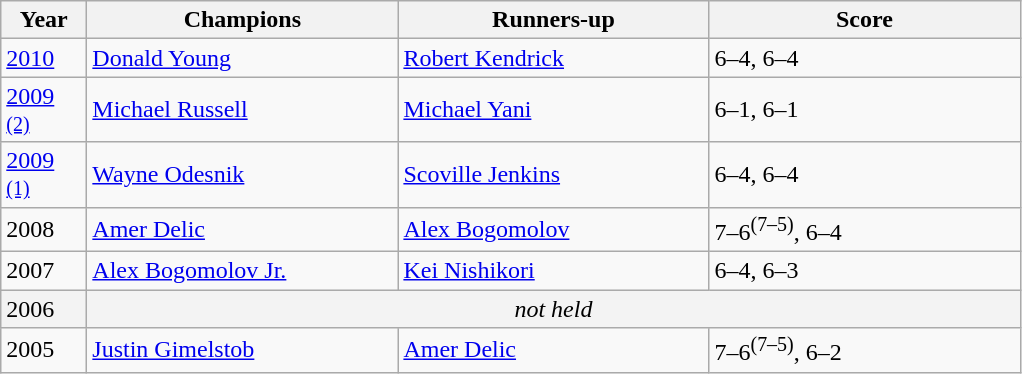<table class="wikitable">
<tr>
<th style="width:50px">Year</th>
<th style="width:200px">Champions</th>
<th style="width:200px">Runners-up</th>
<th style="width:200px" class="unsortable">Score</th>
</tr>
<tr>
<td><a href='#'>2010</a></td>
<td> <a href='#'>Donald Young</a></td>
<td> <a href='#'>Robert Kendrick</a></td>
<td>6–4, 6–4</td>
</tr>
<tr>
<td><a href='#'>2009 <small>(2)</small></a></td>
<td> <a href='#'>Michael Russell</a></td>
<td> <a href='#'>Michael Yani</a></td>
<td>6–1, 6–1</td>
</tr>
<tr>
<td><a href='#'>2009 <small>(1)</small></a></td>
<td> <a href='#'>Wayne Odesnik</a></td>
<td> <a href='#'>Scoville Jenkins</a></td>
<td>6–4, 6–4</td>
</tr>
<tr>
<td>2008</td>
<td> <a href='#'>Amer Delic</a></td>
<td> <a href='#'>Alex Bogomolov</a></td>
<td>7–6<sup>(7–5)</sup>, 6–4</td>
</tr>
<tr>
<td>2007</td>
<td> <a href='#'>Alex Bogomolov Jr.</a></td>
<td> <a href='#'>Kei Nishikori</a></td>
<td>6–4, 6–3</td>
</tr>
<tr>
<td style="background:#f3f3f3">2006</td>
<td colspan=3 align=center style="background:#f3f3f3"><em>not held</em></td>
</tr>
<tr>
<td>2005</td>
<td> <a href='#'>Justin Gimelstob</a></td>
<td> <a href='#'>Amer Delic</a></td>
<td>7–6<sup>(7–5)</sup>, 6–2</td>
</tr>
</table>
